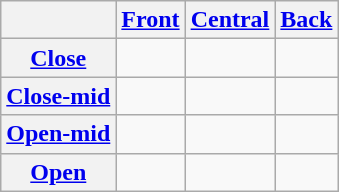<table class="wikitable" style="text-align:center;">
<tr>
<th></th>
<th><a href='#'>Front</a></th>
<th><a href='#'>Central</a></th>
<th><a href='#'>Back</a></th>
</tr>
<tr>
<th><a href='#'>Close</a></th>
<td></td>
<td></td>
<td></td>
</tr>
<tr>
<th><a href='#'>Close-mid</a></th>
<td></td>
<td></td>
<td></td>
</tr>
<tr>
<th><a href='#'>Open-mid</a></th>
<td></td>
<td></td>
<td></td>
</tr>
<tr>
<th><a href='#'>Open</a></th>
<td></td>
<td></td>
<td></td>
</tr>
</table>
